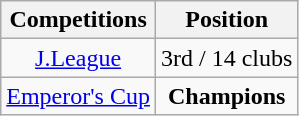<table class="wikitable" style="text-align:center;">
<tr>
<th>Competitions</th>
<th>Position</th>
</tr>
<tr>
<td><a href='#'>J.League</a></td>
<td>3rd / 14 clubs</td>
</tr>
<tr>
<td><a href='#'>Emperor's Cup</a></td>
<td><strong>Champions</strong></td>
</tr>
</table>
